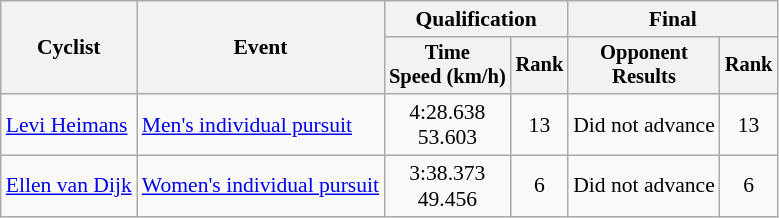<table class="wikitable" style="font-size:90%">
<tr>
<th rowspan=2>Cyclist</th>
<th rowspan=2>Event</th>
<th colspan=2>Qualification</th>
<th colspan=2>Final</th>
</tr>
<tr style="font-size:95%">
<th>Time<br>Speed (km/h)</th>
<th>Rank</th>
<th>Opponent<br>Results</th>
<th>Rank</th>
</tr>
<tr align=center>
<td align=left><a href='#'>Levi Heimans</a></td>
<td align=left><a href='#'>Men's individual pursuit</a></td>
<td>4:28.638<br>53.603</td>
<td>13</td>
<td>Did not advance</td>
<td>13</td>
</tr>
<tr align=center>
<td align=left><a href='#'>Ellen van Dijk</a></td>
<td align=left><a href='#'>Women's individual pursuit</a></td>
<td>3:38.373<br>49.456</td>
<td>6</td>
<td>Did not advance</td>
<td>6</td>
</tr>
</table>
